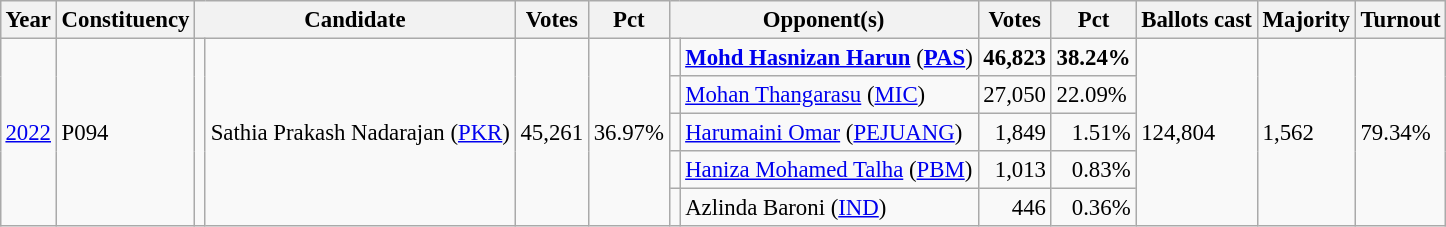<table class="wikitable" style="margin:0.5em ; font-size:95%">
<tr>
<th>Year</th>
<th>Constituency</th>
<th colspan=2>Candidate</th>
<th>Votes</th>
<th>Pct</th>
<th colspan=2>Opponent(s)</th>
<th>Votes</th>
<th>Pct</th>
<th>Ballots cast</th>
<th>Majority</th>
<th>Turnout</th>
</tr>
<tr>
<td rowspan=5><a href='#'>2022</a></td>
<td rowspan=5>P094 </td>
<td rowspan=5 ></td>
<td rowspan=5>Sathia Prakash Nadarajan (<a href='#'>PKR</a>)</td>
<td rowspan=5 align=right>45,261</td>
<td rowspan=5>36.97%</td>
<td bgcolor=></td>
<td><strong><a href='#'>Mohd Hasnizan Harun</a></strong> (<a href='#'><strong>PAS</strong></a>)</td>
<td align=right><strong>46,823</strong></td>
<td><strong>38.24%</strong></td>
<td rowspan=5>124,804</td>
<td rowspan=5>1,562</td>
<td rowspan=5>79.34%</td>
</tr>
<tr>
<td></td>
<td><a href='#'>Mohan Thangarasu</a> (<a href='#'>MIC</a>)</td>
<td align=right>27,050</td>
<td>22.09%</td>
</tr>
<tr>
<td bgcolor=></td>
<td><a href='#'>Harumaini Omar</a> (<a href='#'>PEJUANG</a>)</td>
<td align=right>1,849</td>
<td align=right>1.51%</td>
</tr>
<tr>
<td bgcolor=></td>
<td><a href='#'>Haniza Mohamed Talha</a> (<a href='#'>PBM</a>)</td>
<td align=right>1,013</td>
<td align=right>0.83%</td>
</tr>
<tr>
<td></td>
<td>Azlinda Baroni (<a href='#'>IND</a>)</td>
<td align=right>446</td>
<td align=right>0.36%</td>
</tr>
</table>
